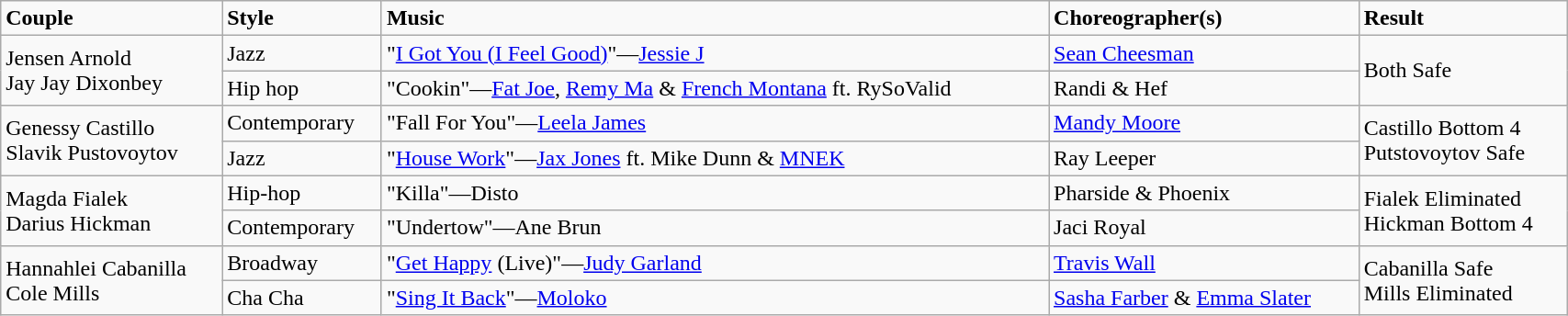<table class="wikitable" style="width:90%;">
<tr>
<td><strong>Couple</strong></td>
<td><strong>Style</strong></td>
<td><strong>Music</strong></td>
<td><strong>Choreographer(s)</strong></td>
<td><strong>Result</strong></td>
</tr>
<tr>
<td rowspan="2">Jensen Arnold<br>Jay Jay Dixonbey</td>
<td>Jazz</td>
<td>"<a href='#'>I Got You (I Feel Good)</a>"—<a href='#'>Jessie J</a></td>
<td><a href='#'>Sean Cheesman</a></td>
<td rowspan="2">Both Safe</td>
</tr>
<tr>
<td>Hip hop</td>
<td>"Cookin"—<a href='#'>Fat Joe</a>, <a href='#'>Remy Ma</a> & <a href='#'>French Montana</a> ft. RySoValid</td>
<td>Randi & Hef</td>
</tr>
<tr>
<td rowspan="2">Genessy Castillo<br>Slavik Pustovoytov</td>
<td>Contemporary</td>
<td>"Fall For You"—<a href='#'>Leela James</a></td>
<td><a href='#'>Mandy Moore</a></td>
<td rowspan="2">Castillo Bottom 4<br>Putstovoytov Safe</td>
</tr>
<tr>
<td>Jazz</td>
<td>"<a href='#'>House Work</a>"—<a href='#'>Jax Jones</a> ft. Mike Dunn & <a href='#'>MNEK</a></td>
<td>Ray Leeper</td>
</tr>
<tr>
<td rowspan="2">Magda Fialek<br>Darius Hickman</td>
<td>Hip-hop</td>
<td>"Killa"—Disto</td>
<td>Pharside & Phoenix</td>
<td rowspan="2">Fialek Eliminated<br>Hickman Bottom 4</td>
</tr>
<tr>
<td>Contemporary</td>
<td>"Undertow"—Ane Brun</td>
<td>Jaci Royal</td>
</tr>
<tr>
<td rowspan="2">Hannahlei Cabanilla<br>Cole Mills</td>
<td>Broadway</td>
<td>"<a href='#'>Get Happy</a> (Live)"—<a href='#'>Judy Garland</a></td>
<td><a href='#'>Travis Wall</a></td>
<td rowspan="2">Cabanilla Safe<br> Mills Eliminated</td>
</tr>
<tr>
<td>Cha Cha</td>
<td>"<a href='#'>Sing It Back</a>"—<a href='#'>Moloko</a></td>
<td><a href='#'>Sasha Farber</a> & <a href='#'>Emma Slater</a></td>
</tr>
</table>
